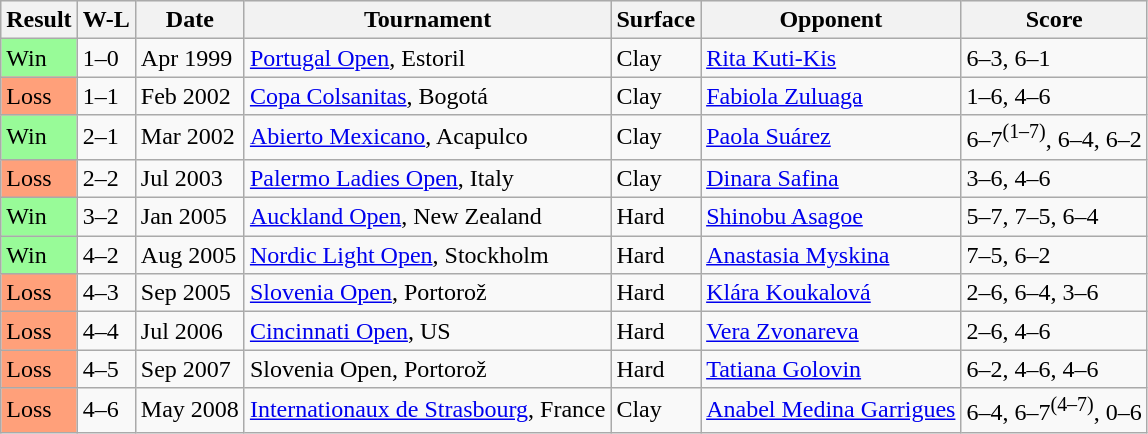<table class="sortable wikitable">
<tr style="background:#eee;">
<th>Result</th>
<th class="unsortable">W-L</th>
<th>Date</th>
<th>Tournament</th>
<th>Surface</th>
<th>Opponent</th>
<th class="unsortable">Score</th>
</tr>
<tr>
<td style="background:#98fb98;">Win</td>
<td>1–0</td>
<td>Apr 1999</td>
<td><a href='#'>Portugal Open</a>, Estoril</td>
<td>Clay</td>
<td> <a href='#'>Rita Kuti-Kis</a></td>
<td>6–3, 6–1</td>
</tr>
<tr>
<td style="background:#ffa07a;">Loss</td>
<td>1–1</td>
<td>Feb 2002</td>
<td><a href='#'>Copa Colsanitas</a>, Bogotá</td>
<td>Clay</td>
<td> <a href='#'>Fabiola Zuluaga</a></td>
<td>1–6, 4–6</td>
</tr>
<tr>
<td style="background:#98fb98;">Win</td>
<td>2–1</td>
<td>Mar 2002</td>
<td><a href='#'>Abierto Mexicano</a>, Acapulco</td>
<td>Clay</td>
<td> <a href='#'>Paola Suárez</a></td>
<td>6–7<sup>(1–7)</sup>, 6–4, 6–2</td>
</tr>
<tr>
<td style="background:#ffa07a;">Loss</td>
<td>2–2</td>
<td>Jul 2003</td>
<td><a href='#'>Palermo Ladies Open</a>, Italy</td>
<td>Clay</td>
<td> <a href='#'>Dinara Safina</a></td>
<td>3–6, 4–6</td>
</tr>
<tr>
<td style="background:#98fb98;">Win</td>
<td>3–2</td>
<td>Jan 2005</td>
<td><a href='#'>Auckland Open</a>, New Zealand</td>
<td>Hard</td>
<td> <a href='#'>Shinobu Asagoe</a></td>
<td>5–7, 7–5, 6–4</td>
</tr>
<tr>
<td style="background:#98fb98;">Win</td>
<td>4–2</td>
<td>Aug 2005</td>
<td><a href='#'>Nordic Light Open</a>, Stockholm</td>
<td>Hard</td>
<td> <a href='#'>Anastasia Myskina</a></td>
<td>7–5, 6–2</td>
</tr>
<tr>
<td style="background:#ffa07a;">Loss</td>
<td>4–3</td>
<td>Sep 2005</td>
<td><a href='#'>Slovenia Open</a>, Portorož</td>
<td>Hard</td>
<td> <a href='#'>Klára Koukalová</a></td>
<td>2–6, 6–4, 3–6</td>
</tr>
<tr>
<td style="background:#ffa07a;">Loss</td>
<td>4–4</td>
<td>Jul 2006</td>
<td><a href='#'>Cincinnati Open</a>, US</td>
<td>Hard</td>
<td> <a href='#'>Vera Zvonareva</a></td>
<td>2–6, 4–6</td>
</tr>
<tr>
<td style="background:#ffa07a;">Loss</td>
<td>4–5</td>
<td>Sep 2007</td>
<td>Slovenia Open, Portorož</td>
<td>Hard</td>
<td> <a href='#'>Tatiana Golovin</a></td>
<td>6–2, 4–6, 4–6</td>
</tr>
<tr>
<td style="background:#ffa07a;">Loss</td>
<td>4–6</td>
<td>May 2008</td>
<td><a href='#'>Internationaux de Strasbourg</a>, France</td>
<td>Clay</td>
<td> <a href='#'>Anabel Medina Garrigues</a></td>
<td>6–4, 6–7<sup>(4–7)</sup>, 0–6</td>
</tr>
</table>
